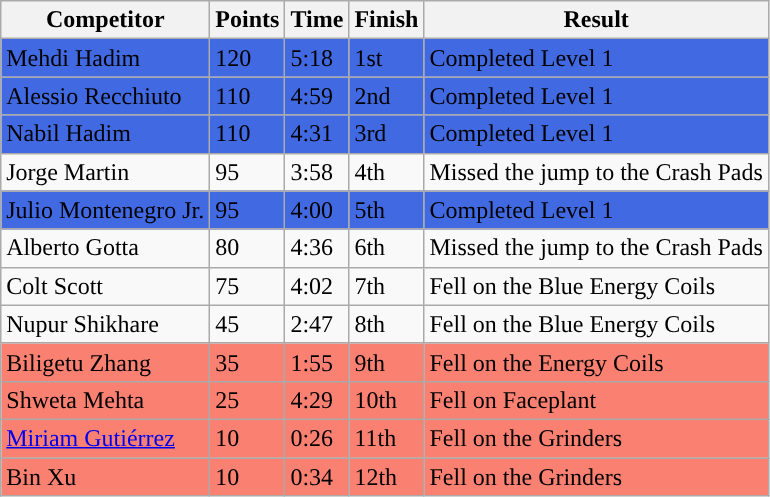<table class="wikitable sortable">
<tr>
<th nowrap="nowrap">Competitor</th>
<th>Points</th>
<th>Time</th>
<th>Finish</th>
<th>Result</th>
</tr>
<tr style="background:royalblue;">
<td> Mehdi Hadim</td>
<td>120</td>
<td>5:18</td>
<td>1st</td>
<td>Completed Level 1</td>
</tr>
<tr style="background:royalblue;">
<td> Alessio Recchiuto</td>
<td>110</td>
<td>4:59</td>
<td>2nd</td>
<td>Completed Level 1</td>
</tr>
<tr style="background:royalblue;">
<td> Nabil Hadim</td>
<td>110</td>
<td>4:31</td>
<td>3rd</td>
<td>Completed Level 1</td>
</tr>
<tr>
<td> Jorge Martin</td>
<td>95</td>
<td>3:58</td>
<td>4th</td>
<td>Missed the jump to the Crash Pads</td>
</tr>
<tr style="background:royalblue;">
<td> Julio Montenegro Jr.</td>
<td>95</td>
<td>4:00</td>
<td>5th</td>
<td>Completed Level 1</td>
</tr>
<tr>
<td> Alberto Gotta</td>
<td>80</td>
<td>4:36</td>
<td>6th</td>
<td>Missed the jump to the Crash Pads</td>
</tr>
<tr>
<td> Colt Scott</td>
<td>75</td>
<td>4:02</td>
<td>7th</td>
<td>Fell on the Blue Energy Coils</td>
</tr>
<tr>
<td> Nupur Shikhare</td>
<td>45</td>
<td>2:47</td>
<td>8th</td>
<td>Fell on the Blue Energy Coils</td>
</tr>
<tr style="background-color:#fa8072">
<td> Biligetu Zhang</td>
<td>35</td>
<td>1:55</td>
<td>9th</td>
<td>Fell on the Energy Coils</td>
</tr>
<tr style="background-color:#fa8072">
<td> Shweta Mehta</td>
<td>25</td>
<td>4:29</td>
<td>10th</td>
<td>Fell on Faceplant</td>
</tr>
<tr style="background-color:#fa8072">
<td> <a href='#'>Miriam Gutiérrez</a></td>
<td>10</td>
<td>0:26</td>
<td>11th</td>
<td>Fell on the Grinders</td>
</tr>
<tr style="background-color:#fa8072">
<td> Bin Xu</td>
<td>10</td>
<td>0:34</td>
<td>12th</td>
<td>Fell on the Grinders</td>
</tr>
</table>
